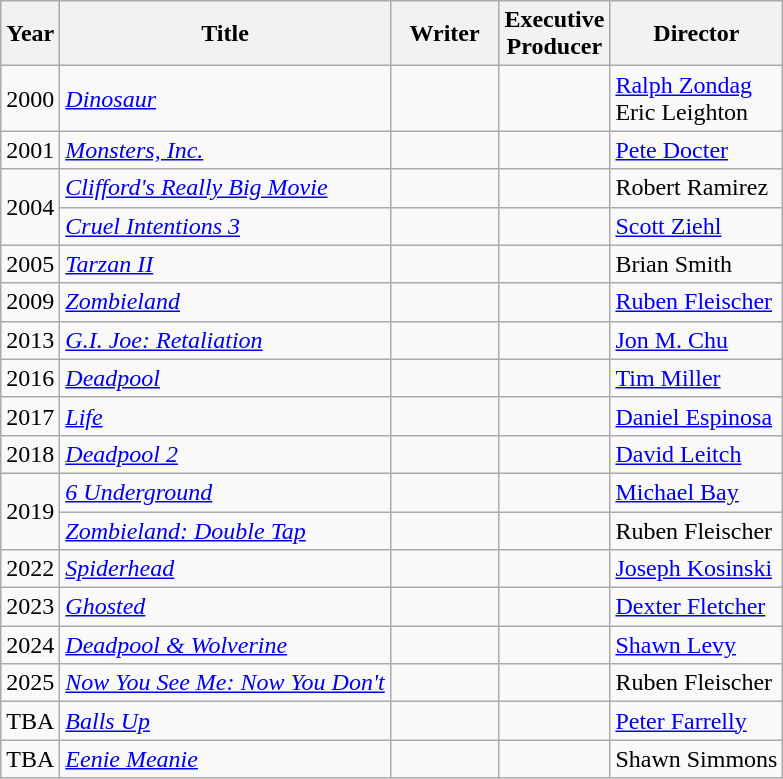<table class="wikitable">
<tr>
<th>Year</th>
<th>Title</th>
<th width="65">Writer</th>
<th width="65">Executive<br>Producer</th>
<th>Director</th>
</tr>
<tr>
<td>2000</td>
<td><em><a href='#'>Dinosaur</a></em></td>
<td></td>
<td></td>
<td><a href='#'>Ralph Zondag</a><br>Eric Leighton</td>
</tr>
<tr>
<td>2001</td>
<td><em><a href='#'>Monsters, Inc.</a></em></td>
<td></td>
<td></td>
<td><a href='#'>Pete Docter</a></td>
</tr>
<tr>
<td rowspan="2">2004</td>
<td><em><a href='#'>Clifford's Really Big Movie</a></em></td>
<td></td>
<td></td>
<td>Robert Ramirez</td>
</tr>
<tr>
<td><em><a href='#'>Cruel Intentions 3</a></em></td>
<td></td>
<td></td>
<td><a href='#'>Scott Ziehl</a></td>
</tr>
<tr>
<td>2005</td>
<td><em><a href='#'>Tarzan II</a></em></td>
<td></td>
<td></td>
<td>Brian Smith</td>
</tr>
<tr>
<td>2009</td>
<td><em><a href='#'>Zombieland</a></em></td>
<td></td>
<td></td>
<td><a href='#'>Ruben Fleischer</a></td>
</tr>
<tr>
<td>2013</td>
<td><em><a href='#'>G.I. Joe: Retaliation</a></em></td>
<td></td>
<td></td>
<td><a href='#'>Jon M. Chu</a></td>
</tr>
<tr>
<td>2016</td>
<td><em><a href='#'>Deadpool</a></em></td>
<td></td>
<td></td>
<td><a href='#'>Tim Miller</a></td>
</tr>
<tr>
<td>2017</td>
<td><em><a href='#'>Life</a></em></td>
<td></td>
<td></td>
<td><a href='#'>Daniel Espinosa</a></td>
</tr>
<tr>
<td>2018</td>
<td><em><a href='#'>Deadpool 2</a></em></td>
<td></td>
<td></td>
<td><a href='#'>David Leitch</a></td>
</tr>
<tr>
<td rowspan="2">2019</td>
<td><em><a href='#'>6 Underground</a></em></td>
<td></td>
<td></td>
<td><a href='#'>Michael Bay</a></td>
</tr>
<tr>
<td><em><a href='#'>Zombieland: Double Tap</a></em></td>
<td></td>
<td></td>
<td>Ruben Fleischer</td>
</tr>
<tr>
<td>2022</td>
<td><em><a href='#'>Spiderhead</a></em></td>
<td></td>
<td></td>
<td><a href='#'>Joseph Kosinski</a></td>
</tr>
<tr>
<td>2023</td>
<td><em><a href='#'>Ghosted</a></em></td>
<td></td>
<td></td>
<td><a href='#'>Dexter Fletcher</a></td>
</tr>
<tr>
<td>2024</td>
<td><em><a href='#'>Deadpool & Wolverine</a></em></td>
<td></td>
<td></td>
<td><a href='#'>Shawn Levy</a></td>
</tr>
<tr>
<td>2025</td>
<td><em><a href='#'>Now You See Me: Now You Don't</a></em></td>
<td></td>
<td></td>
<td>Ruben Fleischer</td>
</tr>
<tr>
<td>TBA</td>
<td><em><a href='#'>Balls Up</a></em></td>
<td></td>
<td></td>
<td><a href='#'>Peter Farrelly</a></td>
</tr>
<tr>
<td>TBA</td>
<td><em><a href='#'>Eenie Meanie</a></em></td>
<td></td>
<td></td>
<td>Shawn Simmons</td>
</tr>
</table>
